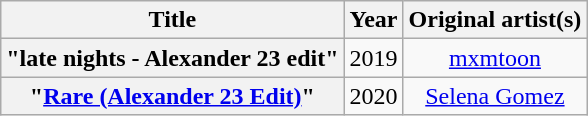<table class="wikitable plainrowheaders" style="text-align:center;">
<tr>
<th scope="col">Title</th>
<th scope="col">Year</th>
<th>Original artist(s)</th>
</tr>
<tr>
<th scope="row">"late nights - Alexander 23 edit"</th>
<td>2019</td>
<td><a href='#'>mxmtoon</a></td>
</tr>
<tr>
<th scope="row">"<a href='#'>Rare (Alexander 23 Edit)</a>"</th>
<td>2020</td>
<td><a href='#'>Selena Gomez</a></td>
</tr>
</table>
